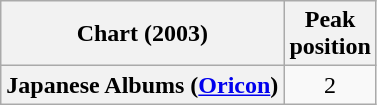<table class="wikitable plainrowheaders">
<tr>
<th>Chart (2003)</th>
<th>Peak<br>position</th>
</tr>
<tr>
<th scope="row">Japanese Albums (<a href='#'>Oricon</a>)</th>
<td style="text-align:center;">2</td>
</tr>
</table>
